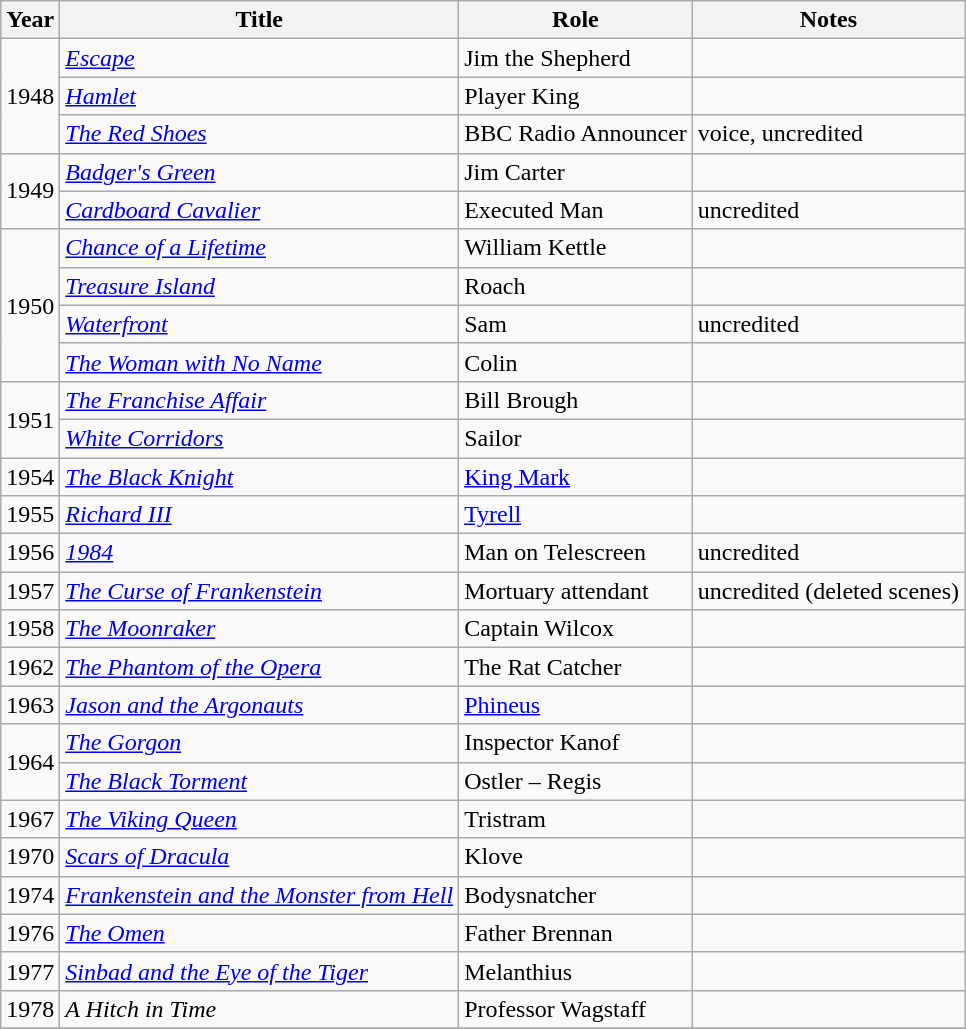<table class="wikitable sortable">
<tr>
<th>Year</th>
<th>Title</th>
<th>Role</th>
<th>Notes</th>
</tr>
<tr>
<td rowspan=3>1948</td>
<td><a href='#'><em>Escape</em></a></td>
<td>Jim the Shepherd</td>
<td></td>
</tr>
<tr>
<td><a href='#'><em>Hamlet</em></a></td>
<td>Player King</td>
<td></td>
</tr>
<tr>
<td><a href='#'><em>The Red Shoes</em></a></td>
<td>BBC Radio Announcer</td>
<td>voice, uncredited</td>
</tr>
<tr>
<td rowspan=2>1949</td>
<td><a href='#'><em>Badger's Green</em></a></td>
<td>Jim Carter</td>
<td></td>
</tr>
<tr>
<td><em><a href='#'>Cardboard Cavalier</a></em></td>
<td>Executed Man</td>
<td>uncredited</td>
</tr>
<tr>
<td rowspan=4>1950</td>
<td><a href='#'><em>Chance of a Lifetime</em></a></td>
<td>William Kettle</td>
<td></td>
</tr>
<tr>
<td><a href='#'><em>Treasure Island</em></a></td>
<td>Roach</td>
<td></td>
</tr>
<tr>
<td><a href='#'><em>Waterfront</em></a></td>
<td>Sam</td>
<td>uncredited</td>
</tr>
<tr>
<td><em><a href='#'>The Woman with No Name</a></em></td>
<td>Colin</td>
<td></td>
</tr>
<tr>
<td rowspan=2>1951</td>
<td><a href='#'><em>The Franchise Affair</em></a></td>
<td>Bill Brough</td>
<td></td>
</tr>
<tr>
<td><em><a href='#'>White Corridors</a></em></td>
<td>Sailor</td>
<td></td>
</tr>
<tr>
<td>1954</td>
<td><a href='#'><em>The Black Knight</em></a></td>
<td><a href='#'>King Mark</a></td>
<td></td>
</tr>
<tr>
<td>1955</td>
<td><a href='#'><em>Richard III</em></a></td>
<td><a href='#'>Tyrell</a></td>
<td></td>
</tr>
<tr>
<td>1956</td>
<td><a href='#'><em>1984</em></a></td>
<td>Man on Telescreen</td>
<td>uncredited</td>
</tr>
<tr>
<td>1957</td>
<td><em><a href='#'>The Curse of Frankenstein</a></em></td>
<td>Mortuary attendant</td>
<td>uncredited (deleted scenes)</td>
</tr>
<tr>
<td>1958</td>
<td><em><a href='#'>The Moonraker</a></em></td>
<td>Captain Wilcox</td>
<td></td>
</tr>
<tr>
<td>1962</td>
<td><a href='#'><em>The Phantom of the Opera</em></a></td>
<td>The Rat Catcher</td>
<td></td>
</tr>
<tr>
<td>1963</td>
<td><a href='#'><em>Jason and the Argonauts</em></a></td>
<td><a href='#'>Phineus</a></td>
<td></td>
</tr>
<tr>
<td rowspan=2>1964</td>
<td><em><a href='#'>The Gorgon</a></em></td>
<td>Inspector Kanof</td>
<td></td>
</tr>
<tr>
<td><em><a href='#'>The Black Torment</a></em></td>
<td>Ostler – Regis</td>
<td></td>
</tr>
<tr>
<td>1967</td>
<td><em><a href='#'>The Viking Queen</a></em></td>
<td>Tristram</td>
<td></td>
</tr>
<tr>
<td>1970</td>
<td><em><a href='#'>Scars of Dracula</a></em></td>
<td>Klove</td>
<td></td>
</tr>
<tr>
<td>1974</td>
<td><em><a href='#'>Frankenstein and the Monster from Hell</a></em></td>
<td>Bodysnatcher</td>
<td></td>
</tr>
<tr>
<td>1976</td>
<td><em><a href='#'>The Omen</a></em></td>
<td>Father Brennan</td>
<td></td>
</tr>
<tr>
<td>1977</td>
<td><em><a href='#'>Sinbad and the Eye of the Tiger</a></em></td>
<td>Melanthius</td>
<td></td>
</tr>
<tr>
<td>1978</td>
<td><em>A Hitch in Time</em></td>
<td>Professor Wagstaff</td>
<td></td>
</tr>
<tr>
</tr>
</table>
